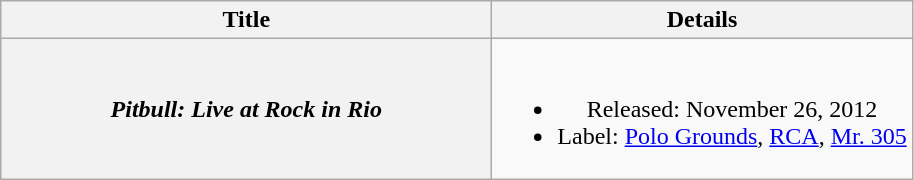<table class="wikitable plainrowheaders" style="text-align:center;">
<tr>
<th scope="col" style="width:20em;">Title</th>
<th scope="col">Details</th>
</tr>
<tr>
<th scope="row"><em>Pitbull: Live at Rock in Rio</em></th>
<td><br><ul><li>Released: November 26, 2012</li><li>Label: <a href='#'>Polo Grounds</a>, <a href='#'>RCA</a>, <a href='#'>Mr. 305</a></li></ul></td>
</tr>
</table>
